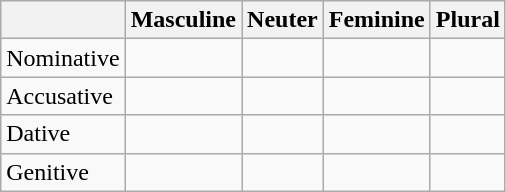<table class="wikitable">
<tr>
<th></th>
<th>Masculine</th>
<th>Neuter</th>
<th>Feminine</th>
<th>Plural</th>
</tr>
<tr>
<td>Nominative</td>
<td></td>
<td></td>
<td></td>
<td></td>
</tr>
<tr>
<td>Accusative</td>
<td></td>
<td></td>
<td></td>
<td></td>
</tr>
<tr>
<td>Dative</td>
<td></td>
<td></td>
<td></td>
<td></td>
</tr>
<tr>
<td>Genitive</td>
<td></td>
<td></td>
<td></td>
<td></td>
</tr>
</table>
